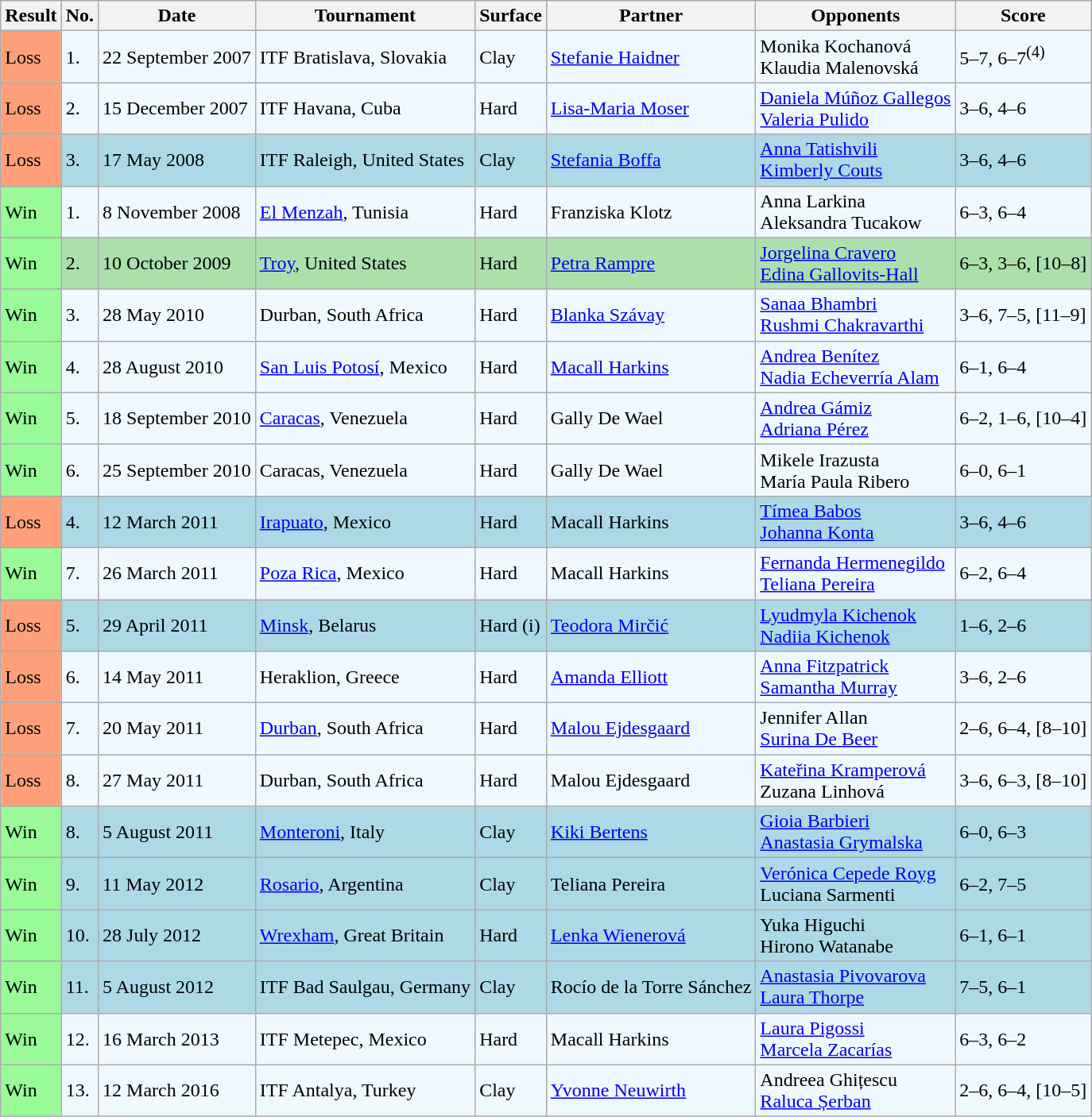<table class="sortable wikitable">
<tr>
<th>Result</th>
<th>No.</th>
<th>Date</th>
<th>Tournament</th>
<th>Surface</th>
<th>Partner</th>
<th>Opponents</th>
<th class="unsortable">Score</th>
</tr>
<tr style="background:#f0f8ff;">
<td style="background:#ffa07a;">Loss</td>
<td>1.</td>
<td>22 September 2007</td>
<td>ITF Bratislava, Slovakia</td>
<td>Clay</td>
<td> <a href='#'>Stefanie Haidner</a></td>
<td> Monika Kochanová <br>  Klaudia Malenovská</td>
<td>5–7, 6–7<sup>(4)</sup></td>
</tr>
<tr style="background:#f0f8ff;">
<td style="background:#ffa07a;">Loss</td>
<td>2.</td>
<td>15 December 2007</td>
<td>ITF Havana, Cuba</td>
<td>Hard</td>
<td> <a href='#'>Lisa-Maria Moser</a></td>
<td> <a href='#'>Daniela Múñoz Gallegos</a> <br>  <a href='#'>Valeria Pulido</a></td>
<td>3–6, 4–6</td>
</tr>
<tr style="background:lightblue;">
<td style="background:#ffa07a;">Loss</td>
<td>3.</td>
<td>17 May 2008</td>
<td>ITF Raleigh, United States</td>
<td>Clay</td>
<td> <a href='#'>Stefania Boffa</a></td>
<td> <a href='#'>Anna Tatishvili</a> <br>  <a href='#'>Kimberly Couts</a></td>
<td>3–6, 4–6</td>
</tr>
<tr style="background:#f0f8ff;">
<td style="background:#98fb98;">Win</td>
<td>1.</td>
<td>8 November 2008</td>
<td><a href='#'>El Menzah</a>, Tunisia</td>
<td>Hard</td>
<td> Franziska Klotz</td>
<td> Anna Larkina <br>  Aleksandra Tucakow</td>
<td>6–3, 6–4</td>
</tr>
<tr style="background:#addfad;">
<td style="background:#98fb98;">Win</td>
<td>2.</td>
<td>10 October 2009</td>
<td><a href='#'>Troy</a>, United States</td>
<td>Hard</td>
<td> <a href='#'>Petra Rampre</a></td>
<td> <a href='#'>Jorgelina Cravero</a> <br>  <a href='#'>Edina Gallovits-Hall</a></td>
<td>6–3, 3–6, [10–8]</td>
</tr>
<tr style="background:#f0f8ff;">
<td style="background:#98fb98;">Win</td>
<td>3.</td>
<td>28 May 2010</td>
<td>Durban, South Africa</td>
<td>Hard</td>
<td> <a href='#'>Blanka Szávay</a></td>
<td> <a href='#'>Sanaa Bhambri</a> <br>  <a href='#'>Rushmi Chakravarthi</a></td>
<td>3–6, 7–5, [11–9]</td>
</tr>
<tr style="background:#f0f8ff;">
<td style="background:#98fb98;">Win</td>
<td>4.</td>
<td>28 August 2010</td>
<td><a href='#'>San Luis Potosí</a>, Mexico</td>
<td>Hard</td>
<td> <a href='#'>Macall Harkins</a></td>
<td> <a href='#'>Andrea Benítez</a> <br>  <a href='#'>Nadia Echeverría Alam</a></td>
<td>6–1, 6–4</td>
</tr>
<tr style="background:#f0f8ff;">
<td style="background:#98fb98;">Win</td>
<td>5.</td>
<td>18 September 2010</td>
<td><a href='#'>Caracas</a>, Venezuela</td>
<td>Hard</td>
<td> Gally De Wael</td>
<td> <a href='#'>Andrea Gámiz</a> <br>  <a href='#'>Adriana Pérez</a></td>
<td>6–2, 1–6, [10–4]</td>
</tr>
<tr style="background:#f0f8ff;">
<td style="background:#98fb98;">Win</td>
<td>6.</td>
<td>25 September 2010</td>
<td>Caracas, Venezuela</td>
<td>Hard</td>
<td> Gally De Wael</td>
<td> Mikele Irazusta <br>  María Paula Ribero</td>
<td>6–0, 6–1</td>
</tr>
<tr style="background:lightblue;">
<td style="background:#ffa07a;">Loss</td>
<td>4.</td>
<td>12 March 2011</td>
<td><a href='#'>Irapuato</a>, Mexico</td>
<td>Hard</td>
<td> Macall Harkins</td>
<td> <a href='#'>Tímea Babos</a> <br>  <a href='#'>Johanna Konta</a></td>
<td>3–6, 4–6</td>
</tr>
<tr style="background:#f0f8ff;">
<td style="background:#98fb98;">Win</td>
<td>7.</td>
<td>26 March 2011</td>
<td><a href='#'>Poza Rica</a>, Mexico</td>
<td>Hard</td>
<td> Macall Harkins</td>
<td> <a href='#'>Fernanda Hermenegildo</a> <br>  <a href='#'>Teliana Pereira</a></td>
<td>6–2, 6–4</td>
</tr>
<tr style="background:lightblue;">
<td style="background:#ffa07a;">Loss</td>
<td>5.</td>
<td>29 April 2011</td>
<td><a href='#'>Minsk</a>, Belarus</td>
<td>Hard (i)</td>
<td> <a href='#'>Teodora Mirčić</a></td>
<td> <a href='#'>Lyudmyla Kichenok</a> <br>  <a href='#'>Nadiia Kichenok</a></td>
<td>1–6, 2–6</td>
</tr>
<tr style="background:#f0f8ff;">
<td style="background:#ffa07a;">Loss</td>
<td>6.</td>
<td>14 May 2011</td>
<td>Heraklion, Greece</td>
<td>Hard</td>
<td> <a href='#'>Amanda Elliott</a></td>
<td> <a href='#'>Anna Fitzpatrick</a> <br>  <a href='#'>Samantha Murray</a></td>
<td>3–6, 2–6</td>
</tr>
<tr style="background:#f0f8ff;">
<td style="background:#ffa07a;">Loss</td>
<td>7.</td>
<td>20 May 2011</td>
<td><a href='#'>Durban</a>, South Africa</td>
<td>Hard</td>
<td> <a href='#'>Malou Ejdesgaard</a></td>
<td> Jennifer Allan <br>  <a href='#'>Surina De Beer</a></td>
<td>2–6, 6–4, [8–10]</td>
</tr>
<tr style="background:#f0f8ff;">
<td style="background:#ffa07a;">Loss</td>
<td>8.</td>
<td>27 May 2011</td>
<td>Durban, South Africa</td>
<td>Hard</td>
<td> Malou Ejdesgaard</td>
<td> <a href='#'>Kateřina Kramperová</a> <br>  Zuzana Linhová</td>
<td>3–6, 6–3, [8–10]</td>
</tr>
<tr style="background:lightblue;">
<td style="background:#98fb98;">Win</td>
<td>8.</td>
<td>5 August 2011</td>
<td><a href='#'>Monteroni</a>, Italy</td>
<td>Clay</td>
<td> <a href='#'>Kiki Bertens</a></td>
<td> <a href='#'>Gioia Barbieri</a> <br>  <a href='#'>Anastasia Grymalska</a></td>
<td>6–0, 6–3</td>
</tr>
<tr style="background:lightblue;">
<td style="background:#98fb98;">Win</td>
<td>9.</td>
<td>11 May 2012</td>
<td><a href='#'>Rosario</a>, Argentina</td>
<td>Clay</td>
<td> Teliana Pereira</td>
<td> <a href='#'>Verónica Cepede Royg</a> <br>  Luciana Sarmenti</td>
<td>6–2, 7–5</td>
</tr>
<tr style="background:lightblue;">
<td style="background:#98fb98;">Win</td>
<td>10.</td>
<td>28 July 2012</td>
<td><a href='#'>Wrexham</a>, Great Britain</td>
<td>Hard</td>
<td> <a href='#'>Lenka Wienerová</a></td>
<td> Yuka Higuchi <br>  Hirono Watanabe</td>
<td>6–1, 6–1</td>
</tr>
<tr style="background:lightblue;">
<td style="background:#98fb98;">Win</td>
<td>11.</td>
<td>5 August 2012</td>
<td>ITF Bad Saulgau, Germany</td>
<td>Clay</td>
<td> Rocío de la Torre Sánchez</td>
<td> <a href='#'>Anastasia Pivovarova</a> <br>  <a href='#'>Laura Thorpe</a></td>
<td>7–5, 6–1</td>
</tr>
<tr style="background:#f0f8ff;">
<td style="background:#98fb98;">Win</td>
<td>12.</td>
<td>16 March 2013</td>
<td>ITF Metepec, Mexico</td>
<td>Hard</td>
<td> Macall Harkins</td>
<td> <a href='#'>Laura Pigossi</a> <br>  <a href='#'>Marcela Zacarías</a></td>
<td>6–3, 6–2</td>
</tr>
<tr style="background:#f0f8ff;">
<td style="background:#98fb98;">Win</td>
<td>13.</td>
<td>12 March 2016</td>
<td>ITF Antalya, Turkey</td>
<td>Clay</td>
<td> <a href='#'>Yvonne Neuwirth</a></td>
<td> Andreea Ghițescu <br>  <a href='#'>Raluca Șerban</a></td>
<td>2–6, 6–4, [10–5]</td>
</tr>
</table>
